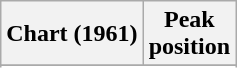<table class="wikitable sortable plainrowheaders" style="text-align:center">
<tr>
<th scope="col">Chart (1961)</th>
<th scope="col">Peak<br> position</th>
</tr>
<tr>
</tr>
<tr>
</tr>
</table>
